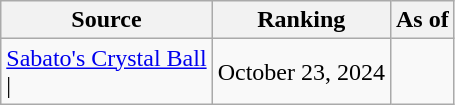<table class="wikitable" style="text-align:center">
<tr>
<th>Source</th>
<th>Ranking</th>
<th>As of</th>
</tr>
<tr>
<td align=left><a href='#'>Sabato's Crystal Ball</a><br>| </td>
<td>October 23, 2024</td>
</tr>
</table>
